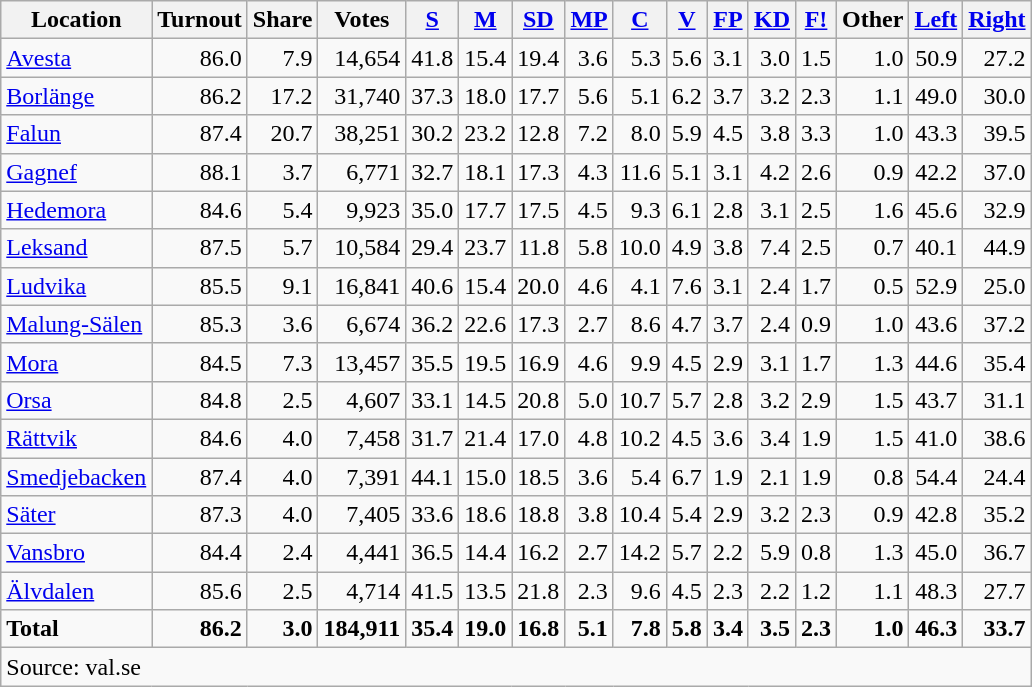<table class="wikitable sortable" style=text-align:right>
<tr>
<th>Location</th>
<th>Turnout</th>
<th>Share</th>
<th>Votes</th>
<th><a href='#'>S</a></th>
<th><a href='#'>M</a></th>
<th><a href='#'>SD</a></th>
<th><a href='#'>MP</a></th>
<th><a href='#'>C</a></th>
<th><a href='#'>V</a></th>
<th><a href='#'>FP</a></th>
<th><a href='#'>KD</a></th>
<th><a href='#'>F!</a></th>
<th>Other</th>
<th><a href='#'>Left</a></th>
<th><a href='#'>Right</a></th>
</tr>
<tr>
<td align=left><a href='#'>Avesta</a></td>
<td>86.0</td>
<td>7.9</td>
<td>14,654</td>
<td>41.8</td>
<td>15.4</td>
<td>19.4</td>
<td>3.6</td>
<td>5.3</td>
<td>5.6</td>
<td>3.1</td>
<td>3.0</td>
<td>1.5</td>
<td>1.0</td>
<td>50.9</td>
<td>27.2</td>
</tr>
<tr>
<td align=left><a href='#'>Borlänge</a></td>
<td>86.2</td>
<td>17.2</td>
<td>31,740</td>
<td>37.3</td>
<td>18.0</td>
<td>17.7</td>
<td>5.6</td>
<td>5.1</td>
<td>6.2</td>
<td>3.7</td>
<td>3.2</td>
<td>2.3</td>
<td>1.1</td>
<td>49.0</td>
<td>30.0</td>
</tr>
<tr>
<td align=left><a href='#'>Falun</a></td>
<td>87.4</td>
<td>20.7</td>
<td>38,251</td>
<td>30.2</td>
<td>23.2</td>
<td>12.8</td>
<td>7.2</td>
<td>8.0</td>
<td>5.9</td>
<td>4.5</td>
<td>3.8</td>
<td>3.3</td>
<td>1.0</td>
<td>43.3</td>
<td>39.5</td>
</tr>
<tr>
<td align=left><a href='#'>Gagnef</a></td>
<td>88.1</td>
<td>3.7</td>
<td>6,771</td>
<td>32.7</td>
<td>18.1</td>
<td>17.3</td>
<td>4.3</td>
<td>11.6</td>
<td>5.1</td>
<td>3.1</td>
<td>4.2</td>
<td>2.6</td>
<td>0.9</td>
<td>42.2</td>
<td>37.0</td>
</tr>
<tr>
<td align=left><a href='#'>Hedemora</a></td>
<td>84.6</td>
<td>5.4</td>
<td>9,923</td>
<td>35.0</td>
<td>17.7</td>
<td>17.5</td>
<td>4.5</td>
<td>9.3</td>
<td>6.1</td>
<td>2.8</td>
<td>3.1</td>
<td>2.5</td>
<td>1.6</td>
<td>45.6</td>
<td>32.9</td>
</tr>
<tr>
<td align=left><a href='#'>Leksand</a></td>
<td>87.5</td>
<td>5.7</td>
<td>10,584</td>
<td>29.4</td>
<td>23.7</td>
<td>11.8</td>
<td>5.8</td>
<td>10.0</td>
<td>4.9</td>
<td>3.8</td>
<td>7.4</td>
<td>2.5</td>
<td>0.7</td>
<td>40.1</td>
<td>44.9</td>
</tr>
<tr>
<td align=left><a href='#'>Ludvika</a></td>
<td>85.5</td>
<td>9.1</td>
<td>16,841</td>
<td>40.6</td>
<td>15.4</td>
<td>20.0</td>
<td>4.6</td>
<td>4.1</td>
<td>7.6</td>
<td>3.1</td>
<td>2.4</td>
<td>1.7</td>
<td>0.5</td>
<td>52.9</td>
<td>25.0</td>
</tr>
<tr>
<td align=left><a href='#'>Malung-Sälen</a></td>
<td>85.3</td>
<td>3.6</td>
<td>6,674</td>
<td>36.2</td>
<td>22.6</td>
<td>17.3</td>
<td>2.7</td>
<td>8.6</td>
<td>4.7</td>
<td>3.7</td>
<td>2.4</td>
<td>0.9</td>
<td>1.0</td>
<td>43.6</td>
<td>37.2</td>
</tr>
<tr>
<td align=left><a href='#'>Mora</a></td>
<td>84.5</td>
<td>7.3</td>
<td>13,457</td>
<td>35.5</td>
<td>19.5</td>
<td>16.9</td>
<td>4.6</td>
<td>9.9</td>
<td>4.5</td>
<td>2.9</td>
<td>3.1</td>
<td>1.7</td>
<td>1.3</td>
<td>44.6</td>
<td>35.4</td>
</tr>
<tr>
<td align=left><a href='#'>Orsa</a></td>
<td>84.8</td>
<td>2.5</td>
<td>4,607</td>
<td>33.1</td>
<td>14.5</td>
<td>20.8</td>
<td>5.0</td>
<td>10.7</td>
<td>5.7</td>
<td>2.8</td>
<td>3.2</td>
<td>2.9</td>
<td>1.5</td>
<td>43.7</td>
<td>31.1</td>
</tr>
<tr>
<td align=left><a href='#'>Rättvik</a></td>
<td>84.6</td>
<td>4.0</td>
<td>7,458</td>
<td>31.7</td>
<td>21.4</td>
<td>17.0</td>
<td>4.8</td>
<td>10.2</td>
<td>4.5</td>
<td>3.6</td>
<td>3.4</td>
<td>1.9</td>
<td>1.5</td>
<td>41.0</td>
<td>38.6</td>
</tr>
<tr>
<td align=left><a href='#'>Smedjebacken</a></td>
<td>87.4</td>
<td>4.0</td>
<td>7,391</td>
<td>44.1</td>
<td>15.0</td>
<td>18.5</td>
<td>3.6</td>
<td>5.4</td>
<td>6.7</td>
<td>1.9</td>
<td>2.1</td>
<td>1.9</td>
<td>0.8</td>
<td>54.4</td>
<td>24.4</td>
</tr>
<tr>
<td align=left><a href='#'>Säter</a></td>
<td>87.3</td>
<td>4.0</td>
<td>7,405</td>
<td>33.6</td>
<td>18.6</td>
<td>18.8</td>
<td>3.8</td>
<td>10.4</td>
<td>5.4</td>
<td>2.9</td>
<td>3.2</td>
<td>2.3</td>
<td>0.9</td>
<td>42.8</td>
<td>35.2</td>
</tr>
<tr>
<td align=left><a href='#'>Vansbro</a></td>
<td>84.4</td>
<td>2.4</td>
<td>4,441</td>
<td>36.5</td>
<td>14.4</td>
<td>16.2</td>
<td>2.7</td>
<td>14.2</td>
<td>5.7</td>
<td>2.2</td>
<td>5.9</td>
<td>0.8</td>
<td>1.3</td>
<td>45.0</td>
<td>36.7</td>
</tr>
<tr>
<td align=left><a href='#'>Älvdalen</a></td>
<td>85.6</td>
<td>2.5</td>
<td>4,714</td>
<td>41.5</td>
<td>13.5</td>
<td>21.8</td>
<td>2.3</td>
<td>9.6</td>
<td>4.5</td>
<td>2.3</td>
<td>2.2</td>
<td>1.2</td>
<td>1.1</td>
<td>48.3</td>
<td>27.7</td>
</tr>
<tr>
<td align=left><strong>Total</strong></td>
<td><strong>86.2</strong></td>
<td><strong>3.0</strong></td>
<td><strong>184,911</strong></td>
<td><strong>35.4</strong></td>
<td><strong>19.0</strong></td>
<td><strong>16.8</strong></td>
<td><strong>5.1</strong></td>
<td><strong>7.8</strong></td>
<td><strong>5.8</strong></td>
<td><strong>3.4</strong></td>
<td><strong>3.5</strong></td>
<td><strong>2.3</strong></td>
<td><strong>1.0</strong></td>
<td><strong>46.3</strong></td>
<td><strong>33.7</strong></td>
</tr>
<tr>
<td align=left colspan=16>Source: val.se </td>
</tr>
</table>
